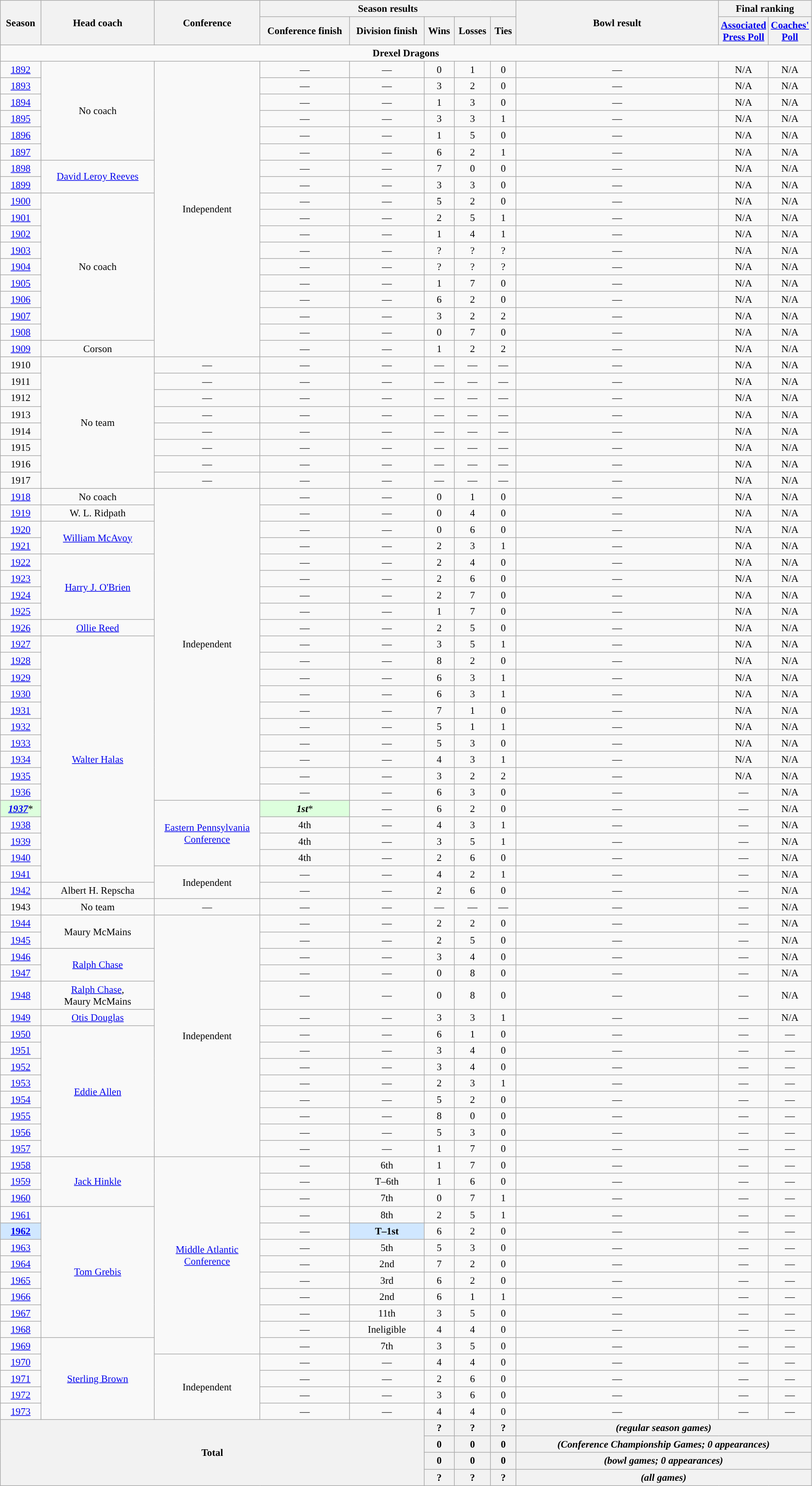<table class="wikitable" style="font-size: 95%; width:98%; text-align:center;">
<tr>
<th rowspan="2" style="width:5%;">Season</th>
<th rowspan="2" style="width:14%;">Head coach<br></th>
<th rowspan="2" style="width:13%;">Conference<br></th>
<th colspan="5">Season results</th>
<th rowspan="2" style="width:25%;">Bowl result<br></th>
<th colspan="2" style="width:10%;">Final ranking</th>
</tr>
<tr>
<th>Conference finish</th>
<th>Division finish</th>
<th>Wins</th>
<th>Losses</th>
<th>Ties</th>
<th><a href='#'>Associated Press Poll</a><br></th>
<th><a href='#'>Coaches' Poll</a><br></th>
</tr>
<tr>
<td colspan="11"><strong>Drexel Dragons</strong></td>
</tr>
<tr>
<td><a href='#'>1892</a></td>
<td rowspan=6>No coach</td>
<td rowspan=18>Independent</td>
<td>—</td>
<td>—</td>
<td>0</td>
<td>1</td>
<td>0</td>
<td>—</td>
<td>N/A</td>
<td>N/A</td>
</tr>
<tr>
<td><a href='#'>1893</a></td>
<td>—</td>
<td>—</td>
<td>3</td>
<td>2</td>
<td>0</td>
<td>—</td>
<td>N/A</td>
<td>N/A</td>
</tr>
<tr>
<td><a href='#'>1894</a></td>
<td>—</td>
<td>—</td>
<td>1</td>
<td>3</td>
<td>0</td>
<td>—</td>
<td>N/A</td>
<td>N/A</td>
</tr>
<tr>
<td><a href='#'>1895</a></td>
<td>—</td>
<td>—</td>
<td>3</td>
<td>3</td>
<td>1</td>
<td>—</td>
<td>N/A</td>
<td>N/A</td>
</tr>
<tr>
<td><a href='#'>1896</a></td>
<td>—</td>
<td>—</td>
<td>1</td>
<td>5</td>
<td>0</td>
<td>—</td>
<td>N/A</td>
<td>N/A</td>
</tr>
<tr>
<td><a href='#'>1897</a></td>
<td>—</td>
<td>—</td>
<td>6</td>
<td>2</td>
<td>1</td>
<td>—</td>
<td>N/A</td>
<td>N/A</td>
</tr>
<tr>
<td><a href='#'>1898</a></td>
<td rowspan=2><a href='#'>David Leroy Reeves</a></td>
<td>—</td>
<td>—</td>
<td>7</td>
<td>0</td>
<td>0</td>
<td>—</td>
<td>N/A</td>
<td>N/A</td>
</tr>
<tr>
<td><a href='#'>1899</a></td>
<td>—</td>
<td>—</td>
<td>3</td>
<td>3</td>
<td>0</td>
<td>—</td>
<td>N/A</td>
<td>N/A</td>
</tr>
<tr>
<td><a href='#'>1900</a></td>
<td rowspan=9>No coach</td>
<td>—</td>
<td>—</td>
<td>5</td>
<td>2</td>
<td>0</td>
<td>—</td>
<td>N/A</td>
<td>N/A</td>
</tr>
<tr>
<td><a href='#'>1901</a></td>
<td>—</td>
<td>—</td>
<td>2</td>
<td>5</td>
<td>1</td>
<td>—</td>
<td>N/A</td>
<td>N/A</td>
</tr>
<tr>
<td><a href='#'>1902</a></td>
<td>—</td>
<td>—</td>
<td>1</td>
<td>4</td>
<td>1</td>
<td>—</td>
<td>N/A</td>
<td>N/A</td>
</tr>
<tr>
<td><a href='#'>1903</a></td>
<td>—</td>
<td>—</td>
<td>?</td>
<td>?</td>
<td>?</td>
<td>—</td>
<td>N/A</td>
<td>N/A</td>
</tr>
<tr>
<td><a href='#'>1904</a></td>
<td>—</td>
<td>—</td>
<td>?</td>
<td>?</td>
<td>?</td>
<td>—</td>
<td>N/A</td>
<td>N/A</td>
</tr>
<tr>
<td><a href='#'>1905</a></td>
<td>—</td>
<td>—</td>
<td>1</td>
<td>7</td>
<td>0</td>
<td>—</td>
<td>N/A</td>
<td>N/A</td>
</tr>
<tr>
<td><a href='#'>1906</a></td>
<td>—</td>
<td>—</td>
<td>6</td>
<td>2</td>
<td>0</td>
<td>—</td>
<td>N/A</td>
<td>N/A</td>
</tr>
<tr>
<td><a href='#'>1907</a></td>
<td>—</td>
<td>—</td>
<td>3</td>
<td>2</td>
<td>2</td>
<td>—</td>
<td>N/A</td>
<td>N/A</td>
</tr>
<tr>
<td><a href='#'>1908</a></td>
<td>—</td>
<td>—</td>
<td>0</td>
<td>7</td>
<td>0</td>
<td>—</td>
<td>N/A</td>
<td>N/A</td>
</tr>
<tr>
<td><a href='#'>1909</a></td>
<td>Corson</td>
<td>—</td>
<td>—</td>
<td>1</td>
<td>2</td>
<td>2</td>
<td>—</td>
<td>N/A</td>
<td>N/A</td>
</tr>
<tr>
<td>1910</td>
<td rowspan=8>No team</td>
<td>—</td>
<td>—</td>
<td>—</td>
<td>—</td>
<td>—</td>
<td>—</td>
<td>—</td>
<td>N/A</td>
<td>N/A</td>
</tr>
<tr>
<td>1911</td>
<td>—</td>
<td>—</td>
<td>—</td>
<td>—</td>
<td>—</td>
<td>—</td>
<td>—</td>
<td>N/A</td>
<td>N/A</td>
</tr>
<tr>
<td>1912</td>
<td>—</td>
<td>—</td>
<td>—</td>
<td>—</td>
<td>—</td>
<td>—</td>
<td>—</td>
<td>N/A</td>
<td>N/A</td>
</tr>
<tr>
<td>1913</td>
<td>—</td>
<td>—</td>
<td>—</td>
<td>—</td>
<td>—</td>
<td>—</td>
<td>—</td>
<td>N/A</td>
<td>N/A</td>
</tr>
<tr>
<td>1914</td>
<td>—</td>
<td>—</td>
<td>—</td>
<td>—</td>
<td>—</td>
<td>—</td>
<td>—</td>
<td>N/A</td>
<td>N/A</td>
</tr>
<tr>
<td>1915</td>
<td>—</td>
<td>—</td>
<td>—</td>
<td>—</td>
<td>—</td>
<td>—</td>
<td>—</td>
<td>N/A</td>
<td>N/A</td>
</tr>
<tr>
<td>1916</td>
<td>—</td>
<td>—</td>
<td>—</td>
<td>—</td>
<td>—</td>
<td>—</td>
<td>—</td>
<td>N/A</td>
<td>N/A</td>
</tr>
<tr>
<td>1917</td>
<td>—</td>
<td>—</td>
<td>—</td>
<td>—</td>
<td>—</td>
<td>—</td>
<td>—</td>
<td>N/A</td>
<td>N/A</td>
</tr>
<tr>
<td><a href='#'>1918</a></td>
<td>No coach</td>
<td rowspan=19>Independent</td>
<td>—</td>
<td>—</td>
<td>0</td>
<td>1</td>
<td>0</td>
<td>—</td>
<td>N/A</td>
<td>N/A</td>
</tr>
<tr>
<td><a href='#'>1919</a></td>
<td>W. L. Ridpath</td>
<td>—</td>
<td>—</td>
<td>0</td>
<td>4</td>
<td>0</td>
<td>—</td>
<td>N/A</td>
<td>N/A</td>
</tr>
<tr>
<td><a href='#'>1920</a></td>
<td rowspan=2><a href='#'>William McAvoy</a></td>
<td>—</td>
<td>—</td>
<td>0</td>
<td>6</td>
<td>0</td>
<td>—</td>
<td>N/A</td>
<td>N/A</td>
</tr>
<tr>
<td><a href='#'>1921</a></td>
<td>—</td>
<td>—</td>
<td>2</td>
<td>3</td>
<td>1</td>
<td>—</td>
<td>N/A</td>
<td>N/A</td>
</tr>
<tr>
<td><a href='#'>1922</a></td>
<td rowspan=4><a href='#'>Harry J. O'Brien</a></td>
<td>—</td>
<td>—</td>
<td>2</td>
<td>4</td>
<td>0</td>
<td>—</td>
<td>N/A</td>
<td>N/A</td>
</tr>
<tr>
<td><a href='#'>1923</a></td>
<td>—</td>
<td>—</td>
<td>2</td>
<td>6</td>
<td>0</td>
<td>—</td>
<td>N/A</td>
<td>N/A</td>
</tr>
<tr>
<td><a href='#'>1924</a></td>
<td>—</td>
<td>—</td>
<td>2</td>
<td>7</td>
<td>0</td>
<td>—</td>
<td>N/A</td>
<td>N/A</td>
</tr>
<tr>
<td><a href='#'>1925</a></td>
<td>—</td>
<td>—</td>
<td>1</td>
<td>7</td>
<td>0</td>
<td>—</td>
<td>N/A</td>
<td>N/A</td>
</tr>
<tr>
<td><a href='#'>1926</a></td>
<td><a href='#'>Ollie Reed</a></td>
<td>—</td>
<td>—</td>
<td>2</td>
<td>5</td>
<td>0</td>
<td>—</td>
<td>N/A</td>
<td>N/A</td>
</tr>
<tr>
<td><a href='#'>1927</a></td>
<td rowspan=15><a href='#'>Walter Halas</a></td>
<td>—</td>
<td>—</td>
<td>3</td>
<td>5</td>
<td>1</td>
<td>—</td>
<td>N/A</td>
<td>N/A</td>
</tr>
<tr>
<td><a href='#'>1928</a></td>
<td>—</td>
<td>—</td>
<td>8</td>
<td>2</td>
<td>0</td>
<td>—</td>
<td>N/A</td>
<td>N/A</td>
</tr>
<tr>
<td><a href='#'>1929</a></td>
<td>—</td>
<td>—</td>
<td>6</td>
<td>3</td>
<td>1</td>
<td>—</td>
<td>N/A</td>
<td>N/A</td>
</tr>
<tr>
<td><a href='#'>1930</a></td>
<td>—</td>
<td>—</td>
<td>6</td>
<td>3</td>
<td>1</td>
<td>—</td>
<td>N/A</td>
<td>N/A</td>
</tr>
<tr>
<td><a href='#'>1931</a></td>
<td>—</td>
<td>—</td>
<td>7</td>
<td>1</td>
<td>0</td>
<td>—</td>
<td>N/A</td>
<td>N/A</td>
</tr>
<tr>
<td><a href='#'>1932</a></td>
<td>—</td>
<td>—</td>
<td>5</td>
<td>1</td>
<td>1</td>
<td>—</td>
<td>N/A</td>
<td>N/A</td>
</tr>
<tr>
<td><a href='#'>1933</a></td>
<td>—</td>
<td>—</td>
<td>5</td>
<td>3</td>
<td>0</td>
<td>—</td>
<td>N/A</td>
<td>N/A</td>
</tr>
<tr>
<td><a href='#'>1934</a></td>
<td>—</td>
<td>—</td>
<td>4</td>
<td>3</td>
<td>1</td>
<td>—</td>
<td>N/A</td>
<td>N/A</td>
</tr>
<tr>
<td><a href='#'>1935</a></td>
<td>—</td>
<td>—</td>
<td>3</td>
<td>2</td>
<td>2</td>
<td>—</td>
<td>N/A</td>
<td>N/A</td>
</tr>
<tr>
<td><a href='#'>1936</a></td>
<td>—</td>
<td>—</td>
<td>6</td>
<td>3</td>
<td>0</td>
<td>—</td>
<td>—</td>
<td>N/A</td>
</tr>
<tr>
<td bgcolor="#DDFFDD"><a href='#'><strong><em>1937</em></strong></a>*</td>
<td rowspan=4><a href='#'>Eastern Pennsylvania Conference</a></td>
<td bgcolor="#DDFFDD"><strong><em>1st</em></strong>*</td>
<td>—</td>
<td>6</td>
<td>2</td>
<td>0</td>
<td>—</td>
<td>—</td>
<td>N/A</td>
</tr>
<tr>
<td><a href='#'>1938</a></td>
<td>4th</td>
<td>—</td>
<td>4</td>
<td>3</td>
<td>1</td>
<td>—</td>
<td>—</td>
<td>N/A</td>
</tr>
<tr>
<td><a href='#'>1939</a></td>
<td>4th</td>
<td>—</td>
<td>3</td>
<td>5</td>
<td>1</td>
<td>—</td>
<td>—</td>
<td>N/A</td>
</tr>
<tr>
<td><a href='#'>1940</a></td>
<td>4th</td>
<td>—</td>
<td>2</td>
<td>6</td>
<td>0</td>
<td>—</td>
<td>—</td>
<td>N/A</td>
</tr>
<tr>
<td><a href='#'>1941</a></td>
<td rowspan=2>Independent</td>
<td>—</td>
<td>—</td>
<td>4</td>
<td>2</td>
<td>1</td>
<td>—</td>
<td>—</td>
<td>N/A</td>
</tr>
<tr>
<td><a href='#'>1942</a></td>
<td>Albert H. Repscha</td>
<td>—</td>
<td>—</td>
<td>2</td>
<td>6</td>
<td>0</td>
<td>—</td>
<td>—</td>
<td>N/A</td>
</tr>
<tr>
<td>1943</td>
<td>No team</td>
<td>—</td>
<td>—</td>
<td>—</td>
<td>—</td>
<td>—</td>
<td>—</td>
<td>—</td>
<td>—</td>
<td>N/A</td>
</tr>
<tr>
<td><a href='#'>1944</a></td>
<td rowspan=2>Maury McMains</td>
<td rowspan=14>Independent</td>
<td>—</td>
<td>—</td>
<td>2</td>
<td>2</td>
<td>0</td>
<td>—</td>
<td>—</td>
<td>N/A</td>
</tr>
<tr>
<td><a href='#'>1945</a></td>
<td>—</td>
<td>—</td>
<td>2</td>
<td>5</td>
<td>0</td>
<td>—</td>
<td>—</td>
<td>N/A</td>
</tr>
<tr>
<td><a href='#'>1946</a></td>
<td rowspan=2><a href='#'>Ralph Chase</a></td>
<td>—</td>
<td>—</td>
<td>3</td>
<td>4</td>
<td>0</td>
<td>—</td>
<td>—</td>
<td>N/A</td>
</tr>
<tr>
<td><a href='#'>1947</a></td>
<td>—</td>
<td>—</td>
<td>0</td>
<td>8</td>
<td>0</td>
<td>—</td>
<td>—</td>
<td>N/A</td>
</tr>
<tr>
<td><a href='#'>1948</a></td>
<td><a href='#'>Ralph Chase</a>,<br>Maury McMains</td>
<td>—</td>
<td>—</td>
<td>0</td>
<td>8</td>
<td>0</td>
<td>—</td>
<td>—</td>
<td>N/A</td>
</tr>
<tr>
<td><a href='#'>1949</a></td>
<td><a href='#'>Otis Douglas</a></td>
<td>—</td>
<td>—</td>
<td>3</td>
<td>3</td>
<td>1</td>
<td>—</td>
<td>—</td>
<td>N/A</td>
</tr>
<tr>
<td><a href='#'>1950</a></td>
<td rowspan=8><a href='#'>Eddie Allen</a></td>
<td>—</td>
<td>—</td>
<td>6</td>
<td>1</td>
<td>0</td>
<td>—</td>
<td>—</td>
<td>—</td>
</tr>
<tr>
<td><a href='#'>1951</a></td>
<td>—</td>
<td>—</td>
<td>3</td>
<td>4</td>
<td>0</td>
<td>—</td>
<td>—</td>
<td>—</td>
</tr>
<tr>
<td><a href='#'>1952</a></td>
<td>—</td>
<td>—</td>
<td>3</td>
<td>4</td>
<td>0</td>
<td>—</td>
<td>—</td>
<td>—</td>
</tr>
<tr>
<td><a href='#'>1953</a></td>
<td>—</td>
<td>—</td>
<td>2</td>
<td>3</td>
<td>1</td>
<td>—</td>
<td>—</td>
<td>—</td>
</tr>
<tr>
<td><a href='#'>1954</a></td>
<td>—</td>
<td>—</td>
<td>5</td>
<td>2</td>
<td>0</td>
<td>—</td>
<td>—</td>
<td>—</td>
</tr>
<tr>
<td><a href='#'>1955</a></td>
<td>—</td>
<td>—</td>
<td>8</td>
<td>0</td>
<td>0</td>
<td>—</td>
<td>—</td>
<td>—</td>
</tr>
<tr>
<td><a href='#'>1956</a></td>
<td>—</td>
<td>—</td>
<td>5</td>
<td>3</td>
<td>0</td>
<td>—</td>
<td>—</td>
<td>—</td>
</tr>
<tr>
<td><a href='#'>1957</a></td>
<td>—</td>
<td>—</td>
<td>1</td>
<td>7</td>
<td>0</td>
<td>—</td>
<td>—</td>
<td>—</td>
</tr>
<tr>
<td><a href='#'>1958</a></td>
<td rowspan=3><a href='#'>Jack Hinkle</a></td>
<td rowspan=12><a href='#'>Middle Atlantic Conference</a></td>
<td>—</td>
<td>6th</td>
<td>1</td>
<td>7</td>
<td>0</td>
<td>—</td>
<td>—</td>
<td>—</td>
</tr>
<tr>
<td><a href='#'>1959</a></td>
<td>—</td>
<td>T–6th</td>
<td>1</td>
<td>6</td>
<td>0</td>
<td>—</td>
<td>—</td>
<td>—</td>
</tr>
<tr>
<td><a href='#'>1960</a></td>
<td>—</td>
<td>7th</td>
<td>0</td>
<td>7</td>
<td>1</td>
<td>—</td>
<td>—</td>
<td>—</td>
</tr>
<tr>
<td><a href='#'>1961</a></td>
<td rowspan=8><a href='#'>Tom Grebis</a></td>
<td>—</td>
<td>8th</td>
<td>2</td>
<td>5</td>
<td>1</td>
<td>—</td>
<td>—</td>
<td>—</td>
</tr>
<tr>
<td bgcolor="#D0E7FF"><strong><a href='#'>1962</a></strong></td>
<td>—</td>
<td bgcolor="#D0E7FF"><strong> T–1st</strong></td>
<td>6</td>
<td>2</td>
<td>0</td>
<td>—</td>
<td>—</td>
<td>—</td>
</tr>
<tr>
<td><a href='#'>1963</a></td>
<td>—</td>
<td>5th</td>
<td>5</td>
<td>3</td>
<td>0</td>
<td>—</td>
<td>—</td>
<td>—</td>
</tr>
<tr>
<td><a href='#'>1964</a></td>
<td>—</td>
<td>2nd</td>
<td>7</td>
<td>2</td>
<td>0</td>
<td>—</td>
<td>—</td>
<td>—</td>
</tr>
<tr>
<td><a href='#'>1965</a></td>
<td>—</td>
<td>3rd</td>
<td>6</td>
<td>2</td>
<td>0</td>
<td>—</td>
<td>—</td>
<td>—</td>
</tr>
<tr>
<td><a href='#'>1966</a></td>
<td>—</td>
<td>2nd</td>
<td>6</td>
<td>1</td>
<td>1</td>
<td>—</td>
<td>—</td>
<td>—</td>
</tr>
<tr>
<td><a href='#'>1967</a></td>
<td>—</td>
<td>11th</td>
<td>3</td>
<td>5</td>
<td>0</td>
<td>—</td>
<td>—</td>
<td>—</td>
</tr>
<tr>
<td><a href='#'>1968</a></td>
<td>—</td>
<td>Ineligible</td>
<td>4</td>
<td>4</td>
<td>0</td>
<td>—</td>
<td>—</td>
<td>—</td>
</tr>
<tr>
<td><a href='#'>1969</a></td>
<td rowspan=5><a href='#'>Sterling Brown</a></td>
<td>—</td>
<td>7th</td>
<td>3</td>
<td>5</td>
<td>0</td>
<td>—</td>
<td>—</td>
<td>—</td>
</tr>
<tr>
<td><a href='#'>1970</a></td>
<td rowspan=4>Independent</td>
<td>—</td>
<td>—</td>
<td>4</td>
<td>4</td>
<td>0</td>
<td>—</td>
<td>—</td>
<td>—</td>
</tr>
<tr>
<td><a href='#'>1971</a></td>
<td>—</td>
<td>—</td>
<td>2</td>
<td>6</td>
<td>0</td>
<td>—</td>
<td>—</td>
<td>—</td>
</tr>
<tr>
<td><a href='#'>1972</a></td>
<td>—</td>
<td>—</td>
<td>3</td>
<td>6</td>
<td>0</td>
<td>—</td>
<td>—</td>
<td>—</td>
</tr>
<tr>
<td><a href='#'>1973</a></td>
<td>—</td>
<td>—</td>
<td>4</td>
<td>4</td>
<td>0</td>
<td>—</td>
<td>—</td>
<td>—</td>
</tr>
<tr>
<th rowspan="4" colspan="5">Total</th>
<th>?</th>
<th>?</th>
<th>?</th>
<th colspan="4"><em>(regular season games)</em></th>
</tr>
<tr>
<th>0</th>
<th>0</th>
<th>0</th>
<th colspan="4"><em>(Conference Championship Games; 0 appearances)</em></th>
</tr>
<tr>
<th>0</th>
<th>0</th>
<th>0</th>
<th colspan="4"><em>(bowl games; 0 appearances)</em></th>
</tr>
<tr>
<th>?</th>
<th>?</th>
<th>?</th>
<th colspan="4"><em>(all games)</em> </th>
</tr>
</table>
